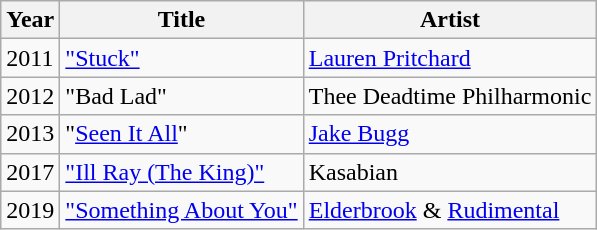<table class="wikitable sortable">
<tr>
<th>Year</th>
<th>Title</th>
<th>Artist</th>
</tr>
<tr>
<td>2011</td>
<td><a href='#'>"Stuck"</a></td>
<td><a href='#'>Lauren Pritchard</a></td>
</tr>
<tr>
<td>2012</td>
<td>"Bad Lad"</td>
<td>Thee Deadtime Philharmonic</td>
</tr>
<tr>
<td>2013</td>
<td>"<a href='#'>Seen It All</a>"</td>
<td><a href='#'>Jake Bugg</a></td>
</tr>
<tr>
<td>2017</td>
<td><a href='#'>"Ill Ray (The King)"</a></td>
<td>Kasabian</td>
</tr>
<tr>
<td>2019</td>
<td><a href='#'>"Something About You"</a></td>
<td><a href='#'>Elderbrook</a> & <a href='#'>Rudimental</a></td>
</tr>
</table>
